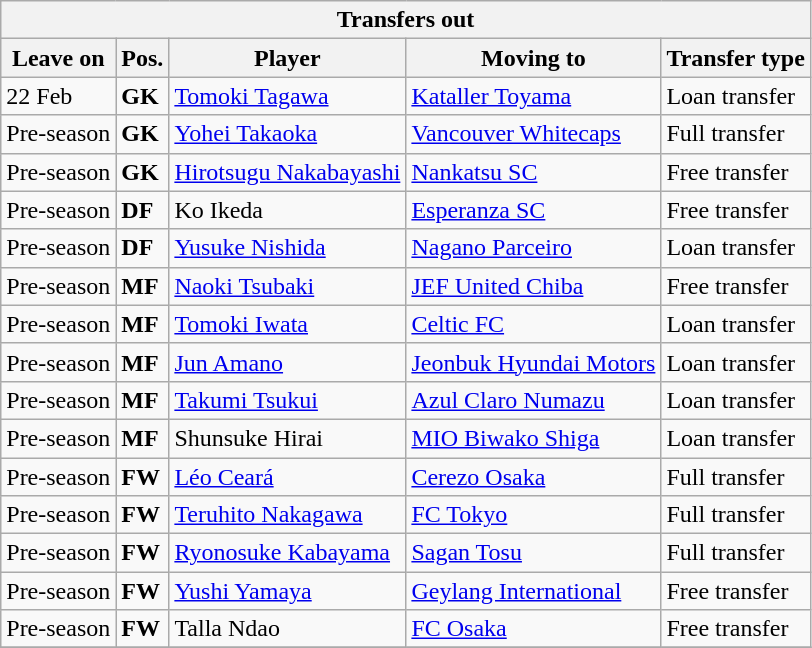<table class="wikitable sortable" style=“text-align:left;>
<tr>
<th colspan="5">Transfers out</th>
</tr>
<tr>
<th>Leave on</th>
<th>Pos.</th>
<th>Player</th>
<th>Moving to</th>
<th>Transfer type</th>
</tr>
<tr>
<td>22 Feb</td>
<td><strong>GK</strong></td>
<td> <a href='#'>Tomoki Tagawa</a></td>
<td> <a href='#'>Kataller Toyama</a></td>
<td>Loan transfer</td>
</tr>
<tr>
<td>Pre-season</td>
<td><strong>GK</strong></td>
<td> <a href='#'>Yohei Takaoka</a></td>
<td> <a href='#'>Vancouver Whitecaps</a></td>
<td>Full transfer</td>
</tr>
<tr>
<td>Pre-season</td>
<td><strong>GK</strong></td>
<td> <a href='#'>Hirotsugu Nakabayashi</a></td>
<td> <a href='#'>Nankatsu SC</a></td>
<td>Free transfer</td>
</tr>
<tr>
<td>Pre-season</td>
<td><strong>DF</strong></td>
<td> Ko Ikeda</td>
<td> <a href='#'>Esperanza SC</a></td>
<td>Free transfer</td>
</tr>
<tr>
<td>Pre-season</td>
<td><strong>DF</strong></td>
<td> <a href='#'>Yusuke Nishida</a></td>
<td> <a href='#'>Nagano Parceiro</a></td>
<td>Loan transfer</td>
</tr>
<tr>
<td>Pre-season</td>
<td><strong>MF</strong></td>
<td> <a href='#'>Naoki Tsubaki</a></td>
<td> <a href='#'>JEF United Chiba</a></td>
<td>Free transfer</td>
</tr>
<tr>
<td>Pre-season</td>
<td><strong>MF</strong></td>
<td> <a href='#'>Tomoki Iwata</a></td>
<td> <a href='#'>Celtic FC</a></td>
<td>Loan transfer</td>
</tr>
<tr>
<td>Pre-season</td>
<td><strong>MF</strong></td>
<td> <a href='#'>Jun Amano</a></td>
<td> <a href='#'>Jeonbuk Hyundai Motors</a></td>
<td>Loan transfer</td>
</tr>
<tr>
<td>Pre-season</td>
<td><strong>MF</strong></td>
<td> <a href='#'>Takumi Tsukui</a></td>
<td> <a href='#'>Azul Claro Numazu</a></td>
<td>Loan transfer</td>
</tr>
<tr>
<td>Pre-season</td>
<td><strong>MF</strong></td>
<td> Shunsuke Hirai</td>
<td> <a href='#'>MIO Biwako Shiga</a></td>
<td>Loan transfer</td>
</tr>
<tr>
<td>Pre-season</td>
<td><strong>FW</strong></td>
<td> <a href='#'>Léo Ceará</a></td>
<td> <a href='#'>Cerezo Osaka</a></td>
<td>Full transfer</td>
</tr>
<tr>
<td>Pre-season</td>
<td><strong>FW</strong></td>
<td> <a href='#'>Teruhito Nakagawa</a></td>
<td> <a href='#'>FC Tokyo</a></td>
<td>Full transfer</td>
</tr>
<tr>
<td>Pre-season</td>
<td><strong>FW</strong></td>
<td> <a href='#'>Ryonosuke Kabayama</a></td>
<td> <a href='#'>Sagan Tosu</a></td>
<td>Full transfer</td>
</tr>
<tr>
<td>Pre-season</td>
<td><strong>FW</strong></td>
<td> <a href='#'>Yushi Yamaya</a></td>
<td> <a href='#'>Geylang International</a></td>
<td>Free transfer</td>
</tr>
<tr>
<td>Pre-season</td>
<td><strong>FW</strong></td>
<td> Talla Ndao</td>
<td> <a href='#'>FC Osaka</a></td>
<td>Free transfer</td>
</tr>
<tr>
</tr>
</table>
